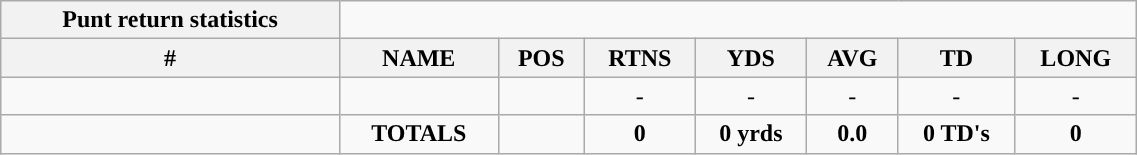<table style="width:60%; text-align:center;" class="wikitable collapsible collapsed">
<tr>
<th style="text-align:center; ">Punt return statistics</th>
</tr>
<tr>
<th>#</th>
<th>NAME</th>
<th>POS</th>
<th>RTNS</th>
<th>YDS</th>
<th>AVG</th>
<th>TD</th>
<th>LONG</th>
</tr>
<tr>
<td></td>
<td></td>
<td></td>
<td>-</td>
<td>-</td>
<td>-</td>
<td>-</td>
<td>-</td>
</tr>
<tr>
<td></td>
<td><strong>TOTALS</strong></td>
<td></td>
<td><strong>0</strong></td>
<td><strong>0 yrds</strong></td>
<td><strong>0.0</strong></td>
<td><strong>0 TD's</strong></td>
<td><strong>0</strong></td>
</tr>
</table>
